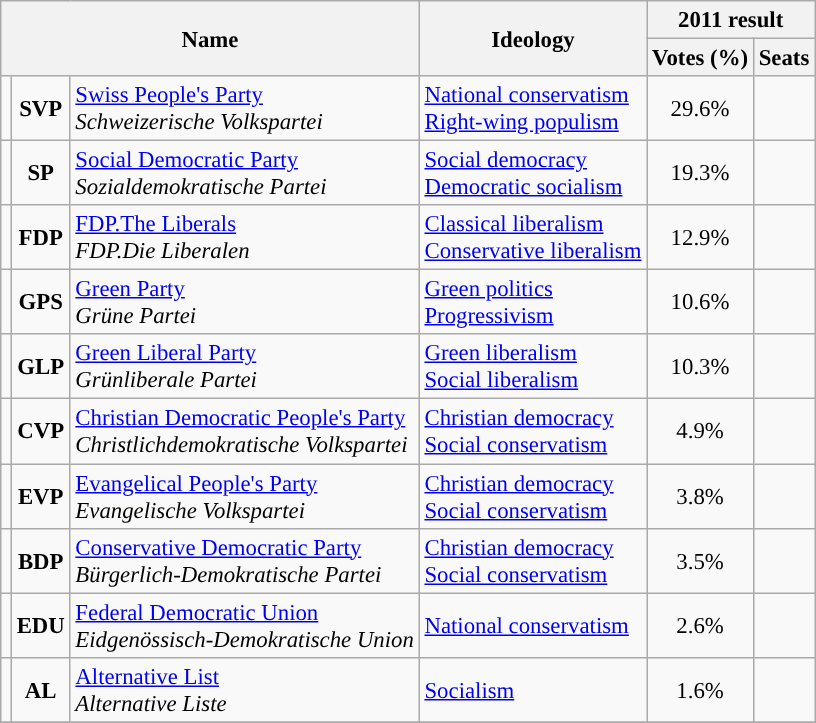<table class="wikitable" style="font-size:95%;">
<tr>
<th colspan="3" rowspan="2">Name</th>
<th rowspan="2">Ideology</th>
<th colspan="2">2011 result</th>
</tr>
<tr>
<th>Votes (%)</th>
<th>Seats</th>
</tr>
<tr>
<td style="background:"></td>
<td style="text-align:center;"><strong>SVP</strong></td>
<td><a href='#'>Swiss People's Party</a><br><em>Schweizerische Volkspartei</em></td>
<td><a href='#'>National conservatism</a><br><a href='#'>Right-wing populism</a></td>
<td style="text-align:center;">29.6%</td>
<td></td>
</tr>
<tr>
<td style="background:"></td>
<td style="text-align:center;"><strong>SP</strong></td>
<td><a href='#'>Social Democratic Party</a><br><em>Sozialdemokratische Partei</em></td>
<td><a href='#'>Social democracy</a><br><a href='#'>Democratic socialism</a></td>
<td style="text-align:center;">19.3%</td>
<td></td>
</tr>
<tr>
<td style="background:"></td>
<td style="text-align:center;"><strong>FDP</strong></td>
<td><a href='#'>FDP.The Liberals</a><br><em>FDP.Die Liberalen</em></td>
<td><a href='#'>Classical liberalism</a><br><a href='#'>Conservative liberalism</a></td>
<td style="text-align:center;">12.9%</td>
<td></td>
</tr>
<tr>
<td style="background:"></td>
<td style="text-align:center;"><strong>GPS</strong></td>
<td><a href='#'>Green Party</a><br><em>Grüne Partei</em></td>
<td><a href='#'>Green politics</a><br><a href='#'>Progressivism</a></td>
<td style="text-align:center;">10.6%</td>
<td></td>
</tr>
<tr>
<td style="background:"></td>
<td style="text-align:center;"><strong>GLP</strong></td>
<td><a href='#'>Green Liberal Party</a><br><em>Grünliberale Partei</em></td>
<td><a href='#'>Green liberalism</a><br><a href='#'>Social liberalism</a></td>
<td style="text-align:center;">10.3%</td>
<td></td>
</tr>
<tr>
<td style="background:"></td>
<td style="text-align:center;"><strong>CVP</strong></td>
<td><a href='#'>Christian Democratic People's Party</a><br><em>Christlichdemokratische Volkspartei</em></td>
<td><a href='#'>Christian democracy</a><br><a href='#'>Social conservatism</a></td>
<td style="text-align:center;">4.9%</td>
<td></td>
</tr>
<tr>
<td style="background:"></td>
<td style="text-align:center;"><strong>EVP</strong></td>
<td><a href='#'>Evangelical People's Party</a><br><em>Evangelische Volkspartei</em></td>
<td><a href='#'>Christian democracy</a><br><a href='#'>Social conservatism</a></td>
<td style="text-align:center;">3.8%</td>
<td></td>
</tr>
<tr>
<td style="background:"></td>
<td style="text-align:center;"><strong>BDP</strong></td>
<td><a href='#'>Conservative Democratic Party</a><br><em>Bürgerlich-Demokratische Partei</em></td>
<td><a href='#'>Christian democracy</a><br><a href='#'>Social conservatism</a></td>
<td style="text-align:center;">3.5%</td>
<td></td>
</tr>
<tr>
<td style="background:"></td>
<td style="text-align:center;"><strong>EDU</strong></td>
<td><a href='#'>Federal Democratic Union</a><br><em>Eidgenössisch-Demokratische Union</em></td>
<td><a href='#'>National conservatism</a></td>
<td style="text-align:center;">2.6%</td>
<td></td>
</tr>
<tr>
<td style="background:"></td>
<td style="text-align:center;"><strong>AL</strong></td>
<td><a href='#'>Alternative List</a><br><em>Alternative Liste</em></td>
<td><a href='#'>Socialism</a></td>
<td style="text-align:center;">1.6%</td>
<td></td>
</tr>
<tr>
</tr>
</table>
